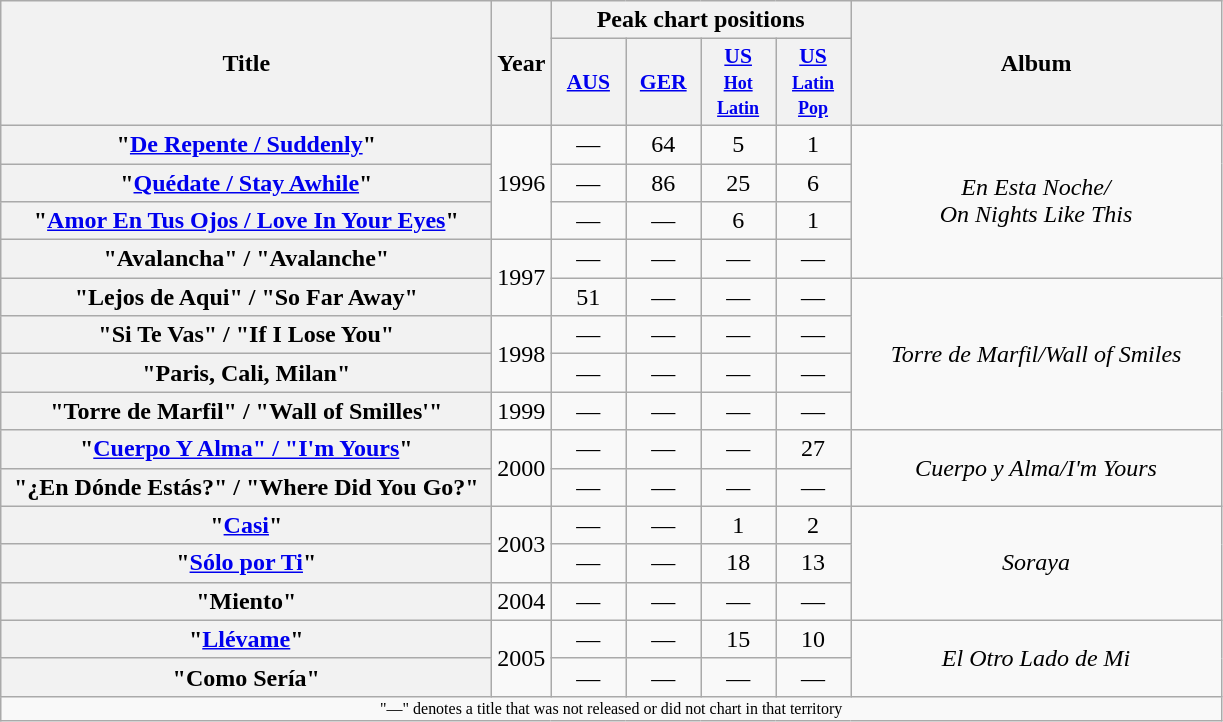<table class="wikitable plainrowheaders" style="text-align:center;">
<tr>
<th scope="col" rowspan="2" style="width:20em;">Title</th>
<th scope="col" rowspan="2" style="width:2em;">Year</th>
<th scope="col" colspan="4">Peak chart positions</th>
<th scope="col" rowspan="2" style="width:15em;">Album</th>
</tr>
<tr>
<th scope="col" style="width:3em;font-size:90%;"><a href='#'>AUS</a><br></th>
<th scope="col" style="width:3em;font-size:90%;"><a href='#'>GER</a></th>
<th scope="col" style="width:3em;font-size:90%;"><a href='#'>US <br> <small>Hot Latin</small></a><br></th>
<th scope="col" style="width:3em;font-size:90%;"><a href='#'>US <br> <small>Latin Pop</small></a><br></th>
</tr>
<tr>
<th scope="row">"<a href='#'>De Repente / Suddenly</a>"</th>
<td rowspan="3">1996</td>
<td>—</td>
<td>64</td>
<td>5</td>
<td>1</td>
<td rowspan="4"><em>En Esta Noche/<br>On Nights Like This</em></td>
</tr>
<tr>
<th scope="row">"<a href='#'>Quédate / Stay Awhile</a>"</th>
<td>—</td>
<td>86</td>
<td>25</td>
<td>6</td>
</tr>
<tr>
<th scope="row">"<a href='#'>Amor En Tus Ojos / Love In Your Eyes</a>"</th>
<td>—</td>
<td>—</td>
<td>6</td>
<td>1</td>
</tr>
<tr>
<th scope="row">"Avalancha" / "Avalanche"</th>
<td rowspan="2">1997</td>
<td>—</td>
<td>—</td>
<td>—</td>
<td>—</td>
</tr>
<tr>
<th scope="row">"Lejos de Aqui" / "So Far Away"</th>
<td>51</td>
<td>—</td>
<td>—</td>
<td>—</td>
<td rowspan="4"><em>Torre de Marfil/Wall of Smiles</em></td>
</tr>
<tr>
<th scope="row">"Si Te Vas" / "If I Lose You"</th>
<td rowspan="2">1998</td>
<td>—</td>
<td>—</td>
<td>—</td>
<td>—</td>
</tr>
<tr>
<th scope="row">"Paris, Cali, Milan"</th>
<td>—</td>
<td>—</td>
<td>—</td>
<td>—</td>
</tr>
<tr>
<th scope="row">"Torre de Marfil" / "Wall of Smilles'"</th>
<td>1999</td>
<td>—</td>
<td>—</td>
<td>—</td>
<td>—</td>
</tr>
<tr>
<th scope="row">"<a href='#'>Cuerpo Y Alma" / "I'm Yours</a>"</th>
<td rowspan="2">2000</td>
<td>—</td>
<td>—</td>
<td>—</td>
<td>27</td>
<td rowspan="2"><em>Cuerpo y Alma/I'm Yours</em></td>
</tr>
<tr>
<th scope="row">"¿En Dónde Estás?" / "Where Did You Go?"</th>
<td>—</td>
<td>—</td>
<td>—</td>
<td>—</td>
</tr>
<tr>
<th scope="row">"<a href='#'>Casi</a>"</th>
<td rowspan="2">2003</td>
<td>—</td>
<td>—</td>
<td>1</td>
<td>2</td>
<td rowspan="3"><em>Soraya</em></td>
</tr>
<tr>
<th scope="row">"<a href='#'>Sólo por Ti</a>"</th>
<td>—</td>
<td>—</td>
<td>18</td>
<td>13</td>
</tr>
<tr>
<th scope="row">"Miento"</th>
<td>2004</td>
<td>—</td>
<td>—</td>
<td>—</td>
<td>—</td>
</tr>
<tr>
<th scope="row">"<a href='#'>Llévame</a>"</th>
<td rowspan="2">2005</td>
<td>—</td>
<td>—</td>
<td>15</td>
<td>10</td>
<td rowspan="2"><em>El Otro Lado de Mi</em></td>
</tr>
<tr>
<th scope="row">"Como Sería"</th>
<td>—</td>
<td>—</td>
<td>—</td>
<td>—</td>
</tr>
<tr>
<td colspan="14" style="text-align:center; font-size:8pt;">"—" denotes a title that was not released or did not chart in that territory</td>
</tr>
</table>
